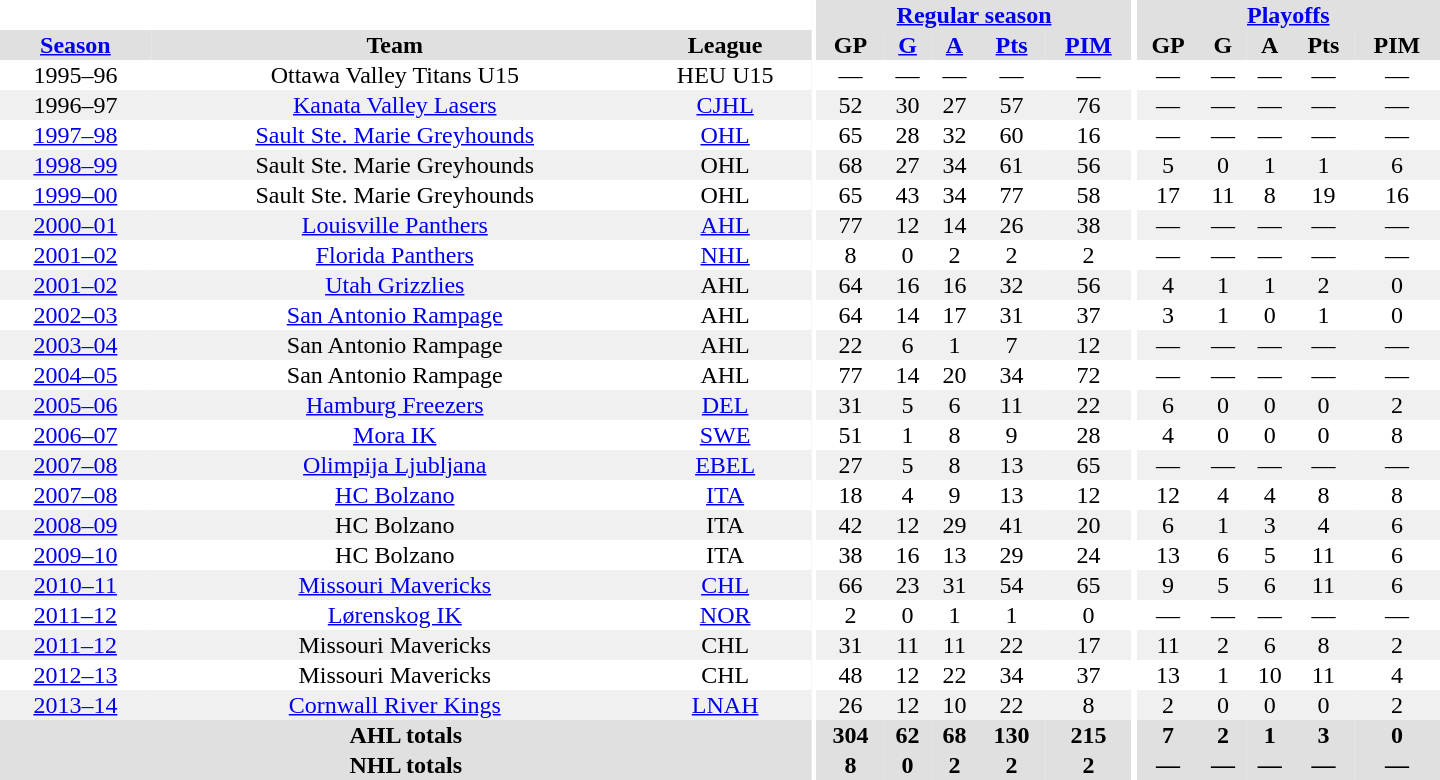<table border="0" cellpadding="1" cellspacing="0" style="text-align:center; width:60em">
<tr bgcolor="#e0e0e0">
<th colspan="3" bgcolor="#ffffff"></th>
<th rowspan="100" bgcolor="#ffffff"></th>
<th colspan="5"><a href='#'>Regular season</a></th>
<th rowspan="100" bgcolor="#ffffff"></th>
<th colspan="5"><a href='#'>Playoffs</a></th>
</tr>
<tr bgcolor="#e0e0e0">
<th><a href='#'>Season</a></th>
<th>Team</th>
<th>League</th>
<th>GP</th>
<th><a href='#'>G</a></th>
<th><a href='#'>A</a></th>
<th><a href='#'>Pts</a></th>
<th><a href='#'>PIM</a></th>
<th>GP</th>
<th>G</th>
<th>A</th>
<th>Pts</th>
<th>PIM</th>
</tr>
<tr>
<td>1995–96</td>
<td>Ottawa Valley Titans U15</td>
<td>HEU U15</td>
<td>—</td>
<td>—</td>
<td>—</td>
<td>—</td>
<td>—</td>
<td>—</td>
<td>—</td>
<td>—</td>
<td>—</td>
<td>—</td>
</tr>
<tr bgcolor="#f0f0f0">
<td>1996–97</td>
<td><a href='#'>Kanata Valley Lasers</a></td>
<td><a href='#'>CJHL</a></td>
<td>52</td>
<td>30</td>
<td>27</td>
<td>57</td>
<td>76</td>
<td>—</td>
<td>—</td>
<td>—</td>
<td>—</td>
<td>—</td>
</tr>
<tr>
<td><a href='#'>1997–98</a></td>
<td><a href='#'>Sault Ste. Marie Greyhounds</a></td>
<td><a href='#'>OHL</a></td>
<td>65</td>
<td>28</td>
<td>32</td>
<td>60</td>
<td>16</td>
<td>—</td>
<td>—</td>
<td>—</td>
<td>—</td>
<td>—</td>
</tr>
<tr bgcolor="#f0f0f0">
<td><a href='#'>1998–99</a></td>
<td>Sault Ste. Marie Greyhounds</td>
<td>OHL</td>
<td>68</td>
<td>27</td>
<td>34</td>
<td>61</td>
<td>56</td>
<td>5</td>
<td>0</td>
<td>1</td>
<td>1</td>
<td>6</td>
</tr>
<tr>
<td><a href='#'>1999–00</a></td>
<td>Sault Ste. Marie Greyhounds</td>
<td>OHL</td>
<td>65</td>
<td>43</td>
<td>34</td>
<td>77</td>
<td>58</td>
<td>17</td>
<td>11</td>
<td>8</td>
<td>19</td>
<td>16</td>
</tr>
<tr bgcolor="#f0f0f0">
<td><a href='#'>2000–01</a></td>
<td><a href='#'>Louisville Panthers</a></td>
<td><a href='#'>AHL</a></td>
<td>77</td>
<td>12</td>
<td>14</td>
<td>26</td>
<td>38</td>
<td>—</td>
<td>—</td>
<td>—</td>
<td>—</td>
<td>—</td>
</tr>
<tr>
<td><a href='#'>2001–02</a></td>
<td><a href='#'>Florida Panthers</a></td>
<td><a href='#'>NHL</a></td>
<td>8</td>
<td>0</td>
<td>2</td>
<td>2</td>
<td>2</td>
<td>—</td>
<td>—</td>
<td>—</td>
<td>—</td>
<td>—</td>
</tr>
<tr bgcolor="#f0f0f0">
<td><a href='#'>2001–02</a></td>
<td><a href='#'>Utah Grizzlies</a></td>
<td>AHL</td>
<td>64</td>
<td>16</td>
<td>16</td>
<td>32</td>
<td>56</td>
<td>4</td>
<td>1</td>
<td>1</td>
<td>2</td>
<td>0</td>
</tr>
<tr>
<td><a href='#'>2002–03</a></td>
<td><a href='#'>San Antonio Rampage</a></td>
<td>AHL</td>
<td>64</td>
<td>14</td>
<td>17</td>
<td>31</td>
<td>37</td>
<td>3</td>
<td>1</td>
<td>0</td>
<td>1</td>
<td>0</td>
</tr>
<tr bgcolor="#f0f0f0">
<td><a href='#'>2003–04</a></td>
<td>San Antonio Rampage</td>
<td>AHL</td>
<td>22</td>
<td>6</td>
<td>1</td>
<td>7</td>
<td>12</td>
<td>—</td>
<td>—</td>
<td>—</td>
<td>—</td>
<td>—</td>
</tr>
<tr>
<td><a href='#'>2004–05</a></td>
<td>San Antonio Rampage</td>
<td>AHL</td>
<td>77</td>
<td>14</td>
<td>20</td>
<td>34</td>
<td>72</td>
<td>—</td>
<td>—</td>
<td>—</td>
<td>—</td>
<td>—</td>
</tr>
<tr bgcolor="#f0f0f0">
<td><a href='#'>2005–06</a></td>
<td><a href='#'>Hamburg Freezers</a></td>
<td><a href='#'>DEL</a></td>
<td>31</td>
<td>5</td>
<td>6</td>
<td>11</td>
<td>22</td>
<td>6</td>
<td>0</td>
<td>0</td>
<td>0</td>
<td>2</td>
</tr>
<tr>
<td><a href='#'>2006–07</a></td>
<td><a href='#'>Mora IK</a></td>
<td><a href='#'>SWE</a></td>
<td>51</td>
<td>1</td>
<td>8</td>
<td>9</td>
<td>28</td>
<td>4</td>
<td>0</td>
<td>0</td>
<td>0</td>
<td>8</td>
</tr>
<tr bgcolor="#f0f0f0">
<td><a href='#'>2007–08</a></td>
<td><a href='#'>Olimpija Ljubljana</a></td>
<td><a href='#'>EBEL</a></td>
<td>27</td>
<td>5</td>
<td>8</td>
<td>13</td>
<td>65</td>
<td>—</td>
<td>—</td>
<td>—</td>
<td>—</td>
<td>—</td>
</tr>
<tr>
<td><a href='#'>2007–08</a></td>
<td><a href='#'>HC Bolzano</a></td>
<td><a href='#'>ITA</a></td>
<td>18</td>
<td>4</td>
<td>9</td>
<td>13</td>
<td>12</td>
<td>12</td>
<td>4</td>
<td>4</td>
<td>8</td>
<td>8</td>
</tr>
<tr bgcolor="#f0f0f0">
<td><a href='#'>2008–09</a></td>
<td>HC Bolzano</td>
<td>ITA</td>
<td>42</td>
<td>12</td>
<td>29</td>
<td>41</td>
<td>20</td>
<td>6</td>
<td>1</td>
<td>3</td>
<td>4</td>
<td>6</td>
</tr>
<tr>
<td><a href='#'>2009–10</a></td>
<td>HC Bolzano</td>
<td>ITA</td>
<td>38</td>
<td>16</td>
<td>13</td>
<td>29</td>
<td>24</td>
<td>13</td>
<td>6</td>
<td>5</td>
<td>11</td>
<td>6</td>
</tr>
<tr bgcolor="#f0f0f0">
<td><a href='#'>2010–11</a></td>
<td><a href='#'>Missouri Mavericks</a></td>
<td><a href='#'>CHL</a></td>
<td>66</td>
<td>23</td>
<td>31</td>
<td>54</td>
<td>65</td>
<td>9</td>
<td>5</td>
<td>6</td>
<td>11</td>
<td>6</td>
</tr>
<tr>
<td><a href='#'>2011–12</a></td>
<td><a href='#'>Lørenskog IK</a></td>
<td><a href='#'>NOR</a></td>
<td>2</td>
<td>0</td>
<td>1</td>
<td>1</td>
<td>0</td>
<td>—</td>
<td>—</td>
<td>—</td>
<td>—</td>
<td>—</td>
</tr>
<tr bgcolor="#f0f0f0">
<td><a href='#'>2011–12</a></td>
<td>Missouri Mavericks</td>
<td>CHL</td>
<td>31</td>
<td>11</td>
<td>11</td>
<td>22</td>
<td>17</td>
<td>11</td>
<td>2</td>
<td>6</td>
<td>8</td>
<td>2</td>
</tr>
<tr>
<td><a href='#'>2012–13</a></td>
<td>Missouri Mavericks</td>
<td>CHL</td>
<td>48</td>
<td>12</td>
<td>22</td>
<td>34</td>
<td>37</td>
<td>13</td>
<td>1</td>
<td>10</td>
<td>11</td>
<td>4</td>
</tr>
<tr bgcolor="#f0f0f0">
<td><a href='#'>2013–14</a></td>
<td><a href='#'>Cornwall River Kings</a></td>
<td><a href='#'>LNAH</a></td>
<td>26</td>
<td>12</td>
<td>10</td>
<td>22</td>
<td>8</td>
<td>2</td>
<td>0</td>
<td>0</td>
<td>0</td>
<td>2</td>
</tr>
<tr bgcolor="#e0e0e0">
<th colspan="3">AHL totals</th>
<th>304</th>
<th>62</th>
<th>68</th>
<th>130</th>
<th>215</th>
<th>7</th>
<th>2</th>
<th>1</th>
<th>3</th>
<th>0</th>
</tr>
<tr bgcolor="#e0e0e0">
<th colspan="3">NHL totals</th>
<th>8</th>
<th>0</th>
<th>2</th>
<th>2</th>
<th>2</th>
<th>—</th>
<th>—</th>
<th>—</th>
<th>—</th>
<th>—</th>
</tr>
</table>
